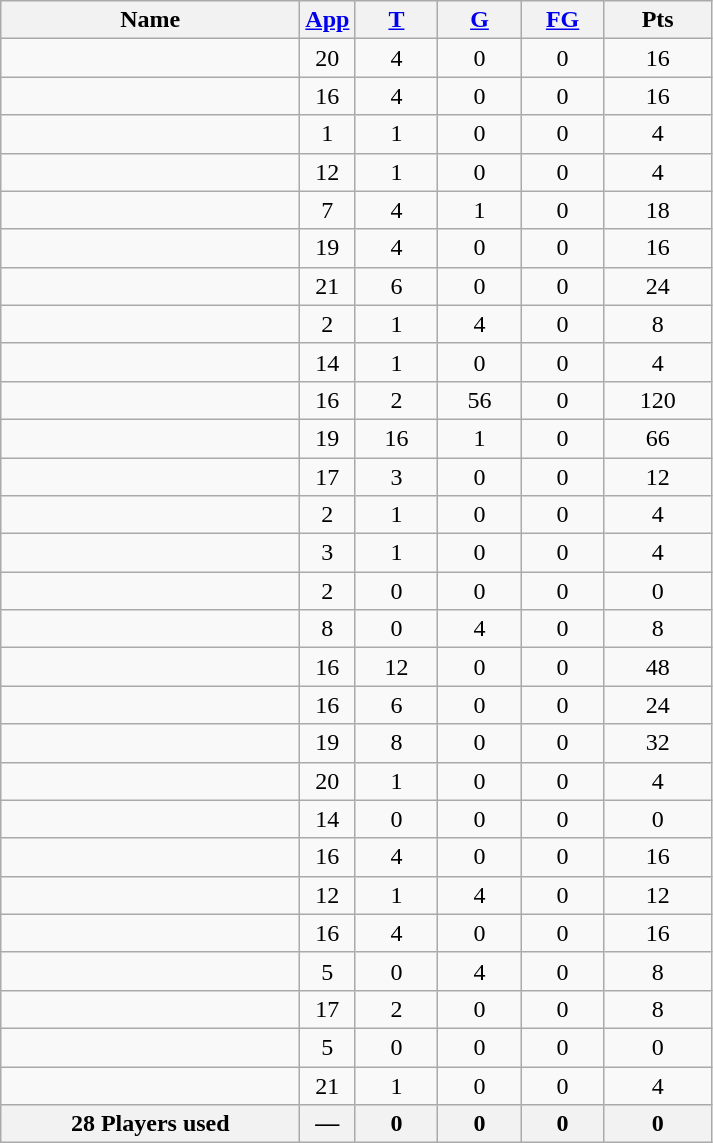<table class="wikitable sortable" style="text-align: center;">
<tr>
<th style="width:12em">Name</th>
<th><a href='#'>App</a></th>
<th style="width:3em"><a href='#'>T</a></th>
<th style="width:3em"><a href='#'>G</a></th>
<th style="width:3em"><a href='#'>FG</a></th>
<th style="width:4em">Pts</th>
</tr>
<tr>
<td style="text-align:left;"></td>
<td>20</td>
<td>4</td>
<td>0</td>
<td>0</td>
<td>16</td>
</tr>
<tr>
<td style="text-align:left;"></td>
<td>16</td>
<td>4</td>
<td>0</td>
<td>0</td>
<td>16</td>
</tr>
<tr>
<td style="text-align:left;"></td>
<td>1</td>
<td>1</td>
<td>0</td>
<td>0</td>
<td>4</td>
</tr>
<tr>
<td style="text-align:left;"></td>
<td>12</td>
<td>1</td>
<td>0</td>
<td>0</td>
<td>4</td>
</tr>
<tr>
<td style="text-align:left;"></td>
<td>7</td>
<td>4</td>
<td>1</td>
<td>0</td>
<td>18</td>
</tr>
<tr>
<td style="text-align:left;"></td>
<td>19</td>
<td>4</td>
<td>0</td>
<td>0</td>
<td>16</td>
</tr>
<tr>
<td style="text-align:left;"></td>
<td>21</td>
<td>6</td>
<td>0</td>
<td>0</td>
<td>24</td>
</tr>
<tr>
<td style="text-align:left;"></td>
<td>2</td>
<td>1</td>
<td>4</td>
<td>0</td>
<td>8</td>
</tr>
<tr>
<td style="text-align:left;"></td>
<td>14</td>
<td>1</td>
<td>0</td>
<td>0</td>
<td>4</td>
</tr>
<tr>
<td style="text-align:left;"></td>
<td>16</td>
<td>2</td>
<td>56</td>
<td>0</td>
<td>120</td>
</tr>
<tr>
<td style="text-align:left;"></td>
<td>19</td>
<td>16</td>
<td>1</td>
<td>0</td>
<td>66</td>
</tr>
<tr>
<td style="text-align:left;"></td>
<td>17</td>
<td>3</td>
<td>0</td>
<td>0</td>
<td>12</td>
</tr>
<tr>
<td style="text-align:left;"></td>
<td>2</td>
<td>1</td>
<td>0</td>
<td>0</td>
<td>4</td>
</tr>
<tr>
<td style="text-align:left;"></td>
<td>3</td>
<td>1</td>
<td>0</td>
<td>0</td>
<td>4</td>
</tr>
<tr>
<td style="text-align:left;"></td>
<td>2</td>
<td>0</td>
<td>0</td>
<td>0</td>
<td>0</td>
</tr>
<tr>
<td style="text-align:left;"></td>
<td>8</td>
<td>0</td>
<td>4</td>
<td>0</td>
<td>8</td>
</tr>
<tr>
<td style="text-align:left;"></td>
<td>16</td>
<td>12</td>
<td>0</td>
<td>0</td>
<td>48</td>
</tr>
<tr>
<td style="text-align:left;"></td>
<td>16</td>
<td>6</td>
<td>0</td>
<td>0</td>
<td>24</td>
</tr>
<tr>
<td style="text-align:left;"></td>
<td>19</td>
<td>8</td>
<td>0</td>
<td>0</td>
<td>32</td>
</tr>
<tr>
<td style="text-align:left;"></td>
<td>20</td>
<td>1</td>
<td>0</td>
<td>0</td>
<td>4</td>
</tr>
<tr>
<td style="text-align:left;"></td>
<td>14</td>
<td>0</td>
<td>0</td>
<td>0</td>
<td>0</td>
</tr>
<tr>
<td style="text-align:left;"></td>
<td>16</td>
<td>4</td>
<td>0</td>
<td>0</td>
<td>16</td>
</tr>
<tr>
<td style="text-align:left;"></td>
<td>12</td>
<td>1</td>
<td>4</td>
<td>0</td>
<td>12</td>
</tr>
<tr>
<td style="text-align:left;"></td>
<td>16</td>
<td>4</td>
<td>0</td>
<td>0</td>
<td>16</td>
</tr>
<tr>
<td style="text-align:left;"></td>
<td>5</td>
<td>0</td>
<td>4</td>
<td>0</td>
<td>8</td>
</tr>
<tr>
<td style="text-align:left;"></td>
<td>17</td>
<td>2</td>
<td>0</td>
<td>0</td>
<td>8</td>
</tr>
<tr>
<td style="text-align:left;"></td>
<td>5</td>
<td>0</td>
<td>0</td>
<td>0</td>
<td>0</td>
</tr>
<tr>
<td style="text-align:left;"></td>
<td>21</td>
<td>1</td>
<td>0</td>
<td>0</td>
<td>4</td>
</tr>
<tr class="sortbottom">
<th>28 Players used</th>
<th>—</th>
<th>0</th>
<th>0</th>
<th>0</th>
<th>0</th>
</tr>
</table>
